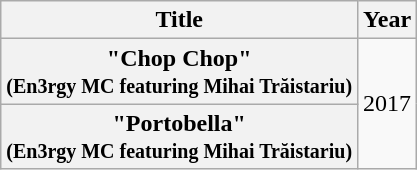<table class="wikitable plainrowheaders" style="text-align:center;">
<tr>
<th scope="col" rowspan="1">Title</th>
<th scope="col" rowspan="1">Year</th>
</tr>
<tr>
<th scope="row">"Chop Chop"<br><small>(En3rgy MC featuring Mihai Trăistariu)</small></th>
<td rowspan="2">2017</td>
</tr>
<tr>
<th scope="row">"Portobella"<br><small>(En3rgy MC featuring Mihai Trăistariu)</small></th>
</tr>
</table>
